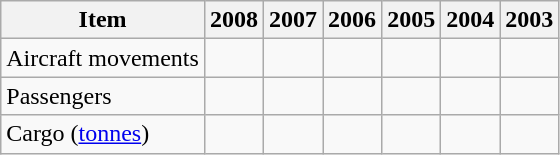<table class="wikitable">
<tr>
<th>Item</th>
<th>2008</th>
<th>2007</th>
<th>2006</th>
<th>2005</th>
<th>2004</th>
<th>2003</th>
</tr>
<tr>
<td>Aircraft movements</td>
<td align="right"></td>
<td align="right"></td>
<td align="right"></td>
<td align="right"></td>
<td align="right"></td>
<td align="right"></td>
</tr>
<tr>
<td>Passengers</td>
<td align="right"></td>
<td align="right"></td>
<td align="right"></td>
<td align="right"></td>
<td align="right"></td>
<td align="right"></td>
</tr>
<tr>
<td>Cargo (<a href='#'>tonnes</a>)</td>
<td align="right"></td>
<td align="right"></td>
<td align="right"></td>
<td align="right"></td>
<td align="right"></td>
<td align="right"></td>
</tr>
</table>
